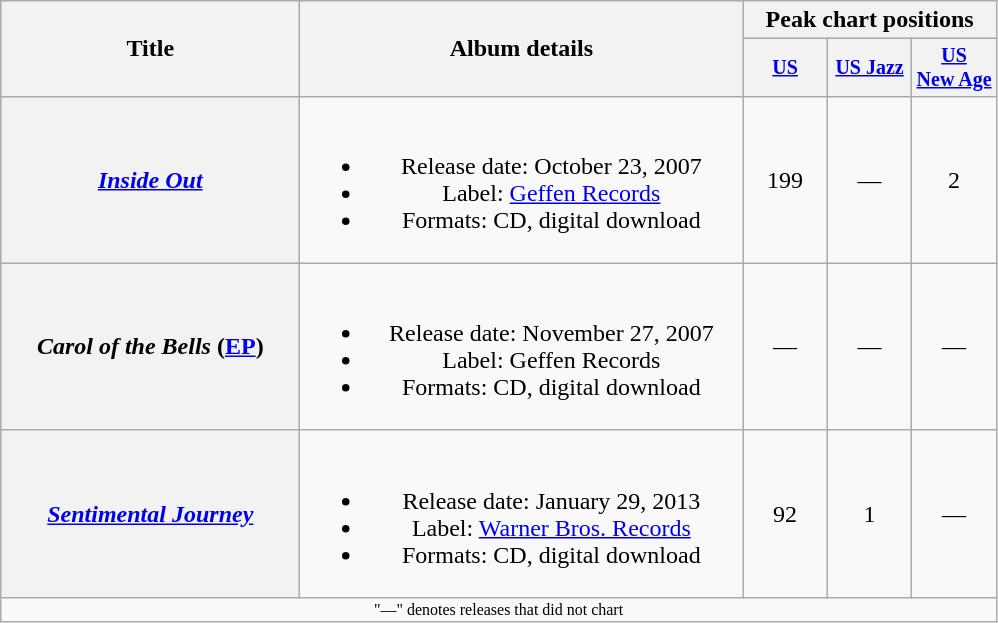<table class="wikitable plainrowheaders" style="text-align:center;">
<tr>
<th rowspan="2" style="width:12em;">Title</th>
<th rowspan="2" style="width:18em;">Album details</th>
<th colspan="3">Peak chart positions</th>
</tr>
<tr style="font-size:smaller;">
<th style="width:50px;"><a href='#'>US</a></th>
<th style="width:50px;"><a href='#'>US Jazz</a></th>
<th style="width:50px;"><a href='#'>US<br>New Age</a></th>
</tr>
<tr>
<th scope="row"><em><a href='#'>Inside Out</a></em></th>
<td><br><ul><li>Release date: October 23, 2007</li><li>Label: <a href='#'>Geffen Records</a></li><li>Formats: CD, digital download</li></ul></td>
<td>199</td>
<td>—</td>
<td>2</td>
</tr>
<tr>
<th scope="row"><em>Carol of the Bells</em> (<a href='#'>EP</a>)</th>
<td><br><ul><li>Release date: November 27, 2007</li><li>Label: Geffen Records</li><li>Formats: CD, digital download</li></ul></td>
<td>—</td>
<td>—</td>
<td>—</td>
</tr>
<tr>
<th scope="row"><em><a href='#'>Sentimental Journey</a></em></th>
<td><br><ul><li>Release date: January 29, 2013</li><li>Label: <a href='#'>Warner Bros. Records</a></li><li>Formats: CD, digital download</li></ul></td>
<td>92</td>
<td>1</td>
<td>—</td>
</tr>
<tr>
<td colspan="5" style="font-size:8pt">"—" denotes releases that did not chart</td>
</tr>
</table>
